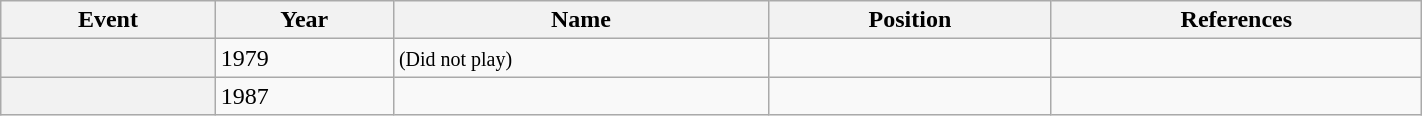<table class="wikitable sortable" width="75%">
<tr>
<th scope="col">Event</th>
<th scope="col">Year</th>
<th scope="col">Name</th>
<th scope="col">Position</th>
<th scope="col" class="unsortable">References</th>
</tr>
<tr>
<th scope="row"></th>
<td>1979</td>
<td> <small>(Did not play)</small></td>
<td></td>
<td></td>
</tr>
<tr>
<th scope="row"></th>
<td>1987</td>
<td></td>
<td></td>
<td></td>
</tr>
</table>
